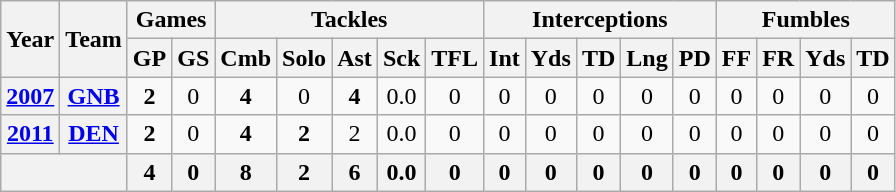<table class="wikitable" style="text-align:center">
<tr>
<th rowspan="2">Year</th>
<th rowspan="2">Team</th>
<th colspan="2">Games</th>
<th colspan="5">Tackles</th>
<th colspan="5">Interceptions</th>
<th colspan="4">Fumbles</th>
</tr>
<tr>
<th>GP</th>
<th>GS</th>
<th>Cmb</th>
<th>Solo</th>
<th>Ast</th>
<th>Sck</th>
<th>TFL</th>
<th>Int</th>
<th>Yds</th>
<th>TD</th>
<th>Lng</th>
<th>PD</th>
<th>FF</th>
<th>FR</th>
<th>Yds</th>
<th>TD</th>
</tr>
<tr>
<th><a href='#'>2007</a></th>
<th><a href='#'>GNB</a></th>
<td><strong>2</strong></td>
<td>0</td>
<td><strong>4</strong></td>
<td>0</td>
<td><strong>4</strong></td>
<td>0.0</td>
<td>0</td>
<td>0</td>
<td>0</td>
<td>0</td>
<td>0</td>
<td>0</td>
<td>0</td>
<td>0</td>
<td>0</td>
<td>0</td>
</tr>
<tr>
<th><a href='#'>2011</a></th>
<th><a href='#'>DEN</a></th>
<td><strong>2</strong></td>
<td>0</td>
<td><strong>4</strong></td>
<td><strong>2</strong></td>
<td>2</td>
<td>0.0</td>
<td>0</td>
<td>0</td>
<td>0</td>
<td>0</td>
<td>0</td>
<td>0</td>
<td>0</td>
<td>0</td>
<td>0</td>
<td>0</td>
</tr>
<tr>
<th colspan="2"></th>
<th>4</th>
<th>0</th>
<th>8</th>
<th>2</th>
<th>6</th>
<th>0.0</th>
<th>0</th>
<th>0</th>
<th>0</th>
<th>0</th>
<th>0</th>
<th>0</th>
<th>0</th>
<th>0</th>
<th>0</th>
<th>0</th>
</tr>
</table>
